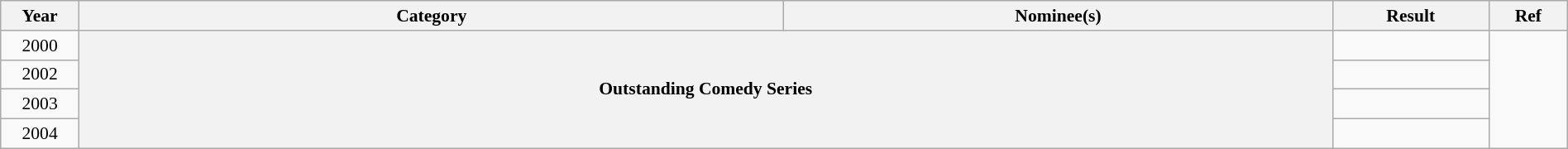<table class="wikitable plainrowheaders" style="font-size: 90%; text-align:center" width=100%>
<tr>
<th scope="col" width="5%">Year</th>
<th scope="col" width="45%">Category</th>
<th scope="col" width="35%">Nominee(s)</th>
<th scope="col" width="10%">Result</th>
<th scope="col" width="5%">Ref</th>
</tr>
<tr>
<td>2000</td>
<th scope="row" style="text-align:center" rowspan=4 colspan="2">Outstanding Comedy Series</th>
<td></td>
<td rowspan=4></td>
</tr>
<tr>
<td>2002</td>
<td></td>
</tr>
<tr>
<td>2003</td>
<td></td>
</tr>
<tr>
<td>2004</td>
<td></td>
</tr>
</table>
